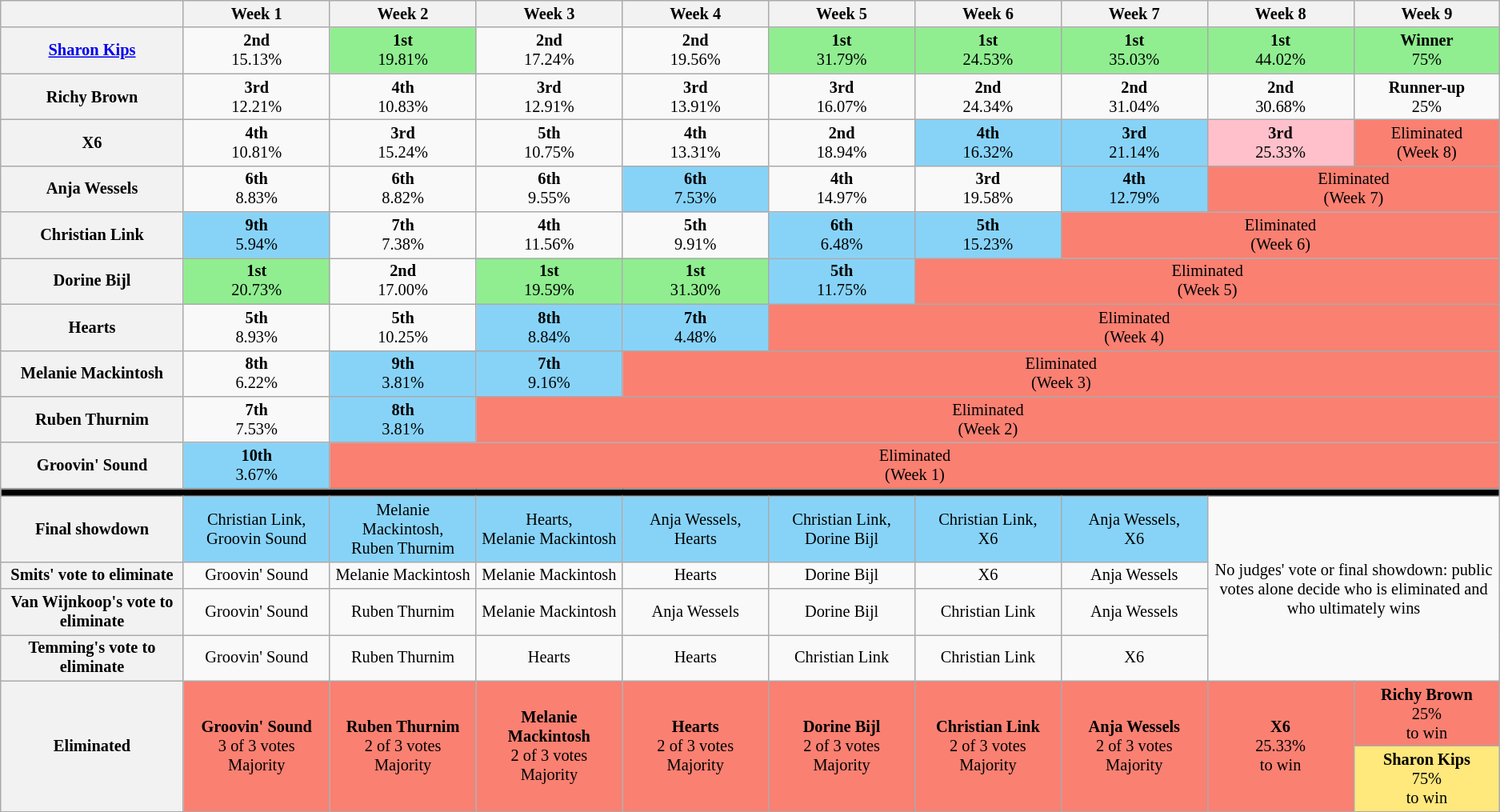<table class="wikitable" style="text-align:center; font-size:85%">
<tr>
<th style="width:10%"></th>
<th style="width:8%">Week 1</th>
<th style="width:8%">Week 2</th>
<th style="width:8%">Week 3</th>
<th style="width:8%">Week 4</th>
<th style="width:8%">Week 5</th>
<th style="width:8%">Week 6</th>
<th style="width:8%">Week 7</th>
<th style="width:8%">Week 8</th>
<th style="width:8%">Week 9</th>
</tr>
<tr>
<th><a href='#'>Sharon Kips</a></th>
<td><strong>2nd</strong><br>15.13%</td>
<td style="background:lightgreen"><strong>1st</strong><br>19.81%</td>
<td><strong>2nd</strong><br>17.24%</td>
<td><strong>2nd</strong><br>19.56%</td>
<td style="background:lightgreen"><strong>1st</strong><br>31.79%</td>
<td style="background:lightgreen"><strong>1st</strong><br>24.53%</td>
<td style="background:lightgreen"><strong>1st</strong><br>35.03%</td>
<td style="background:lightgreen"><strong>1st</strong><br>44.02%</td>
<td style="background:lightgreen"><strong>Winner</strong><br>75%</td>
</tr>
<tr>
<th>Richy Brown</th>
<td><strong>3rd</strong><br>12.21%</td>
<td><strong>4th</strong><br>10.83%</td>
<td><strong>3rd</strong><br>12.91%</td>
<td><strong>3rd</strong><br>13.91%</td>
<td><strong>3rd</strong><br>16.07%</td>
<td><strong>2nd</strong><br>24.34%</td>
<td><strong>2nd</strong><br>31.04%</td>
<td><strong>2nd</strong><br>30.68%</td>
<td><strong>Runner-up</strong><br>25%</td>
</tr>
<tr>
<th>X6</th>
<td><strong>4th</strong><br>10.81%</td>
<td><strong>3rd</strong><br>15.24%</td>
<td><strong>5th</strong><br>10.75%</td>
<td><strong>4th</strong><br>13.31%</td>
<td><strong>2nd</strong><br>18.94%</td>
<td style="background:#87D3F8"><strong>4th</strong><br>16.32%</td>
<td style="background:#87D3F8"><strong>3rd</strong><br>21.14%</td>
<td style="background:pink"><strong>3rd</strong><br>25.33%</td>
<td style="background:#FA8072" colspan=1>Eliminated<br>(Week 8)</td>
</tr>
<tr>
<th>Anja Wessels</th>
<td><strong>6th</strong><br>8.83%</td>
<td><strong>6th</strong><br>8.82%</td>
<td><strong>6th</strong><br>9.55%</td>
<td style="background:#87D3F8"><strong>6th</strong><br>7.53%</td>
<td><strong>4th</strong><br>14.97%</td>
<td><strong>3rd</strong><br>19.58%</td>
<td style="background:#87D3F8"><strong>4th</strong><br>12.79%</td>
<td style="background:#FA8072" colspan=2>Eliminated<br>(Week 7)</td>
</tr>
<tr>
<th>Christian Link</th>
<td style="background:#87D3F8"><strong>9th</strong><br>5.94%</td>
<td><strong>7th</strong><br>7.38%</td>
<td><strong>4th</strong><br>11.56%</td>
<td><strong>5th</strong><br>9.91%</td>
<td style="background:#87D3F8"><strong>6th</strong><br>6.48%</td>
<td style="background:#87D3F8"><strong>5th</strong><br>15.23%</td>
<td style="background:#FA8072" colspan=3>Eliminated<br>(Week 6)</td>
</tr>
<tr>
<th>Dorine Bijl</th>
<td style="background:lightgreen"><strong>1st</strong><br>20.73%</td>
<td><strong>2nd</strong><br>17.00%</td>
<td style="background:lightgreen"><strong>1st</strong><br>19.59%</td>
<td style="background:lightgreen"><strong>1st</strong><br>31.30%</td>
<td style="background:#87D3F8"><strong>5th</strong><br>11.75%</td>
<td style="background:#FA8072" colspan=4>Eliminated<br>(Week 5)</td>
</tr>
<tr>
<th>Hearts</th>
<td><strong>5th</strong><br>8.93%</td>
<td><strong>5th</strong><br>10.25%</td>
<td style="background:#87D3F8"><strong>8th</strong><br>8.84%</td>
<td style="background:#87D3F8"><strong>7th</strong><br>4.48%</td>
<td style="background:#FA8072" colspan=5>Eliminated<br>(Week 4)</td>
</tr>
<tr>
<th>Melanie Mackintosh</th>
<td><strong>8th</strong><br>6.22%</td>
<td style="background:#87D3F8"><strong>9th</strong><br>3.81%</td>
<td style="background:#87D3F8"><strong>7th</strong><br>9.16%</td>
<td style="background:#FA8072" colspan=6>Eliminated<br>(Week 3)</td>
</tr>
<tr>
<th>Ruben Thurnim</th>
<td><strong>7th</strong><br>7.53%</td>
<td style="background:#87D3F8"><strong>8th</strong><br>3.81%</td>
<td style="background:#FA8072" colspan=7>Eliminated<br>(Week 2)</td>
</tr>
<tr>
<th>Groovin' Sound</th>
<td style="background:#87D3F8"><strong>10th</strong><br>3.67%</td>
<td style="background:#FA8072" colspan=8>Eliminated<br>(Week 1)</td>
</tr>
<tr>
<td style="background:#000000" colspan=10></td>
</tr>
<tr>
<th>Final showdown</th>
<td style="background:#87D3F8">Christian Link,<br>Groovin Sound</td>
<td style="background:#87D3F8">Melanie Mackintosh,<br>Ruben Thurnim</td>
<td style="background:#87D3F8">Hearts,<br>Melanie Mackintosh</td>
<td style="background:#87D3F8">Anja Wessels,<br>Hearts</td>
<td style="background:#87D3F8">Christian Link,<br>Dorine Bijl</td>
<td style="background:#87D3F8">Christian Link,<br>X6</td>
<td style="background:#87D3F8">Anja Wessels,<br>X6</td>
<td rowspan="4" colspan="2">No judges' vote or final showdown: public votes alone decide who is eliminated and who ultimately wins</td>
</tr>
<tr>
<th>Smits' vote to eliminate</th>
<td>Groovin' Sound</td>
<td>Melanie Mackintosh</td>
<td>Melanie Mackintosh</td>
<td>Hearts</td>
<td>Dorine Bijl</td>
<td>X6</td>
<td>Anja Wessels</td>
</tr>
<tr>
<th>Van Wijnkoop's vote to eliminate</th>
<td>Groovin' Sound</td>
<td>Ruben Thurnim</td>
<td>Melanie Mackintosh</td>
<td>Anja Wessels</td>
<td>Dorine Bijl</td>
<td>Christian Link</td>
<td>Anja Wessels</td>
</tr>
<tr>
<th>Temming's vote to eliminate</th>
<td>Groovin' Sound</td>
<td>Ruben Thurnim</td>
<td>Hearts</td>
<td>Hearts</td>
<td>Christian Link</td>
<td>Christian Link</td>
<td>X6</td>
</tr>
<tr>
<th rowspan=2>Eliminated</th>
<td style="background:#FA8072" rowspan=2><strong>Groovin' Sound</strong><br>3 of 3 votes <br>Majority</td>
<td style="background:#FA8072" rowspan=2><strong>Ruben Thurnim</strong><br>2 of 3 votes <br>Majority</td>
<td style="background:#FA8072" rowspan=2><strong>Melanie Mackintosh</strong><br>2 of 3 votes <br>Majority</td>
<td style="background:#FA8072" rowspan=2><strong>Hearts</strong><br>2 of 3 votes <br>Majority</td>
<td style="background:#FA8072" rowspan=2><strong>Dorine Bijl</strong><br>2 of 3 votes <br>Majority</td>
<td style="background:#FA8072" rowspan=2><strong>Christian Link</strong><br>2 of 3 votes <br>Majority</td>
<td style="background:#FA8072" rowspan=2><strong>Anja Wessels</strong><br>2 of 3 votes <br>Majority</td>
<td style="background:#FA8072" rowspan=2><strong>X6</strong><br>25.33%<br>to win</td>
<td style="background:#FA8072"><strong>Richy Brown</strong><br>25%<br>to win</td>
</tr>
<tr>
<td style="background:#FFE87C"><strong>Sharon Kips</strong><br>75%<br>to win</td>
</tr>
</table>
